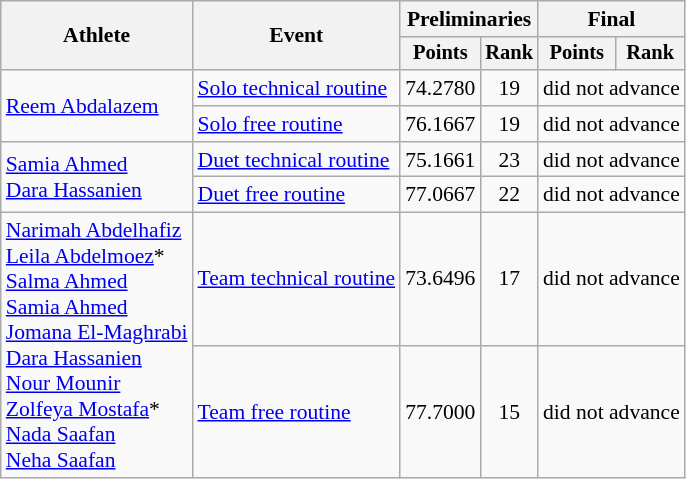<table class=wikitable style="font-size:90%">
<tr>
<th rowspan="2">Athlete</th>
<th rowspan="2">Event</th>
<th colspan="2">Preliminaries</th>
<th colspan="2">Final</th>
</tr>
<tr style="font-size:95%">
<th>Points</th>
<th>Rank</th>
<th>Points</th>
<th>Rank</th>
</tr>
<tr align=center>
<td align=left rowspan=2><a href='#'>Reem Abdalazem</a></td>
<td align=left><a href='#'>Solo technical routine</a></td>
<td>74.2780</td>
<td>19</td>
<td colspan=2>did not advance</td>
</tr>
<tr align=center>
<td align=left><a href='#'>Solo free routine</a></td>
<td>76.1667</td>
<td>19</td>
<td colspan=2>did not advance</td>
</tr>
<tr align=center>
<td align=left rowspan=2><a href='#'>Samia Ahmed</a><br><a href='#'>Dara Hassanien</a></td>
<td align=left><a href='#'>Duet technical routine</a></td>
<td>75.1661</td>
<td>23</td>
<td colspan=2>did not advance</td>
</tr>
<tr align=center>
<td align=left><a href='#'>Duet free routine</a></td>
<td>77.0667</td>
<td>22</td>
<td colspan=2>did not advance</td>
</tr>
<tr align=center>
<td align=left rowspan=2><a href='#'>Narimah Abdelhafiz</a><br><a href='#'>Leila Abdelmoez</a>*<br><a href='#'>Salma Ahmed</a><br><a href='#'>Samia Ahmed</a><br><a href='#'>Jomana El-Maghrabi</a><br><a href='#'>Dara Hassanien</a><br><a href='#'>Nour Mounir</a><br><a href='#'>Zolfeya Mostafa</a>*<br><a href='#'>Nada Saafan</a><br><a href='#'>Neha Saafan</a></td>
<td align=left><a href='#'>Team technical routine</a></td>
<td>73.6496</td>
<td>17</td>
<td colspan=2>did not advance</td>
</tr>
<tr align=center>
<td align=left><a href='#'>Team free routine</a></td>
<td>77.7000</td>
<td>15</td>
<td colspan=2>did not advance</td>
</tr>
</table>
